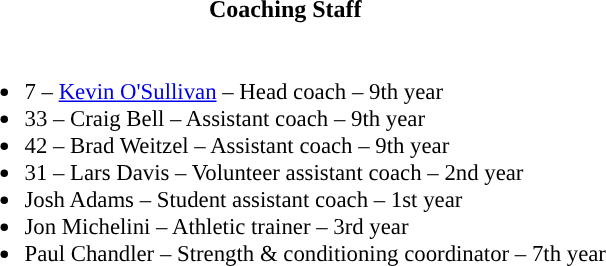<table class="toccolours">
<tr>
<th colspan=9>Coaching Staff</th>
</tr>
<tr>
<td style="text-align: left;font-size: 95%;" valign="top"><br><ul><li>7 – <a href='#'>Kevin O'Sullivan</a> – Head coach – 9th year</li><li>33 – Craig Bell – Assistant coach – 9th year</li><li>42 – Brad Weitzel – Assistant coach – 9th year</li><li>31 – Lars Davis – Volunteer assistant coach – 2nd year</li><li>Josh Adams – Student assistant coach – 1st year</li><li>Jon Michelini – Athletic trainer – 3rd year</li><li>Paul Chandler – Strength & conditioning coordinator – 7th year</li></ul></td>
</tr>
</table>
